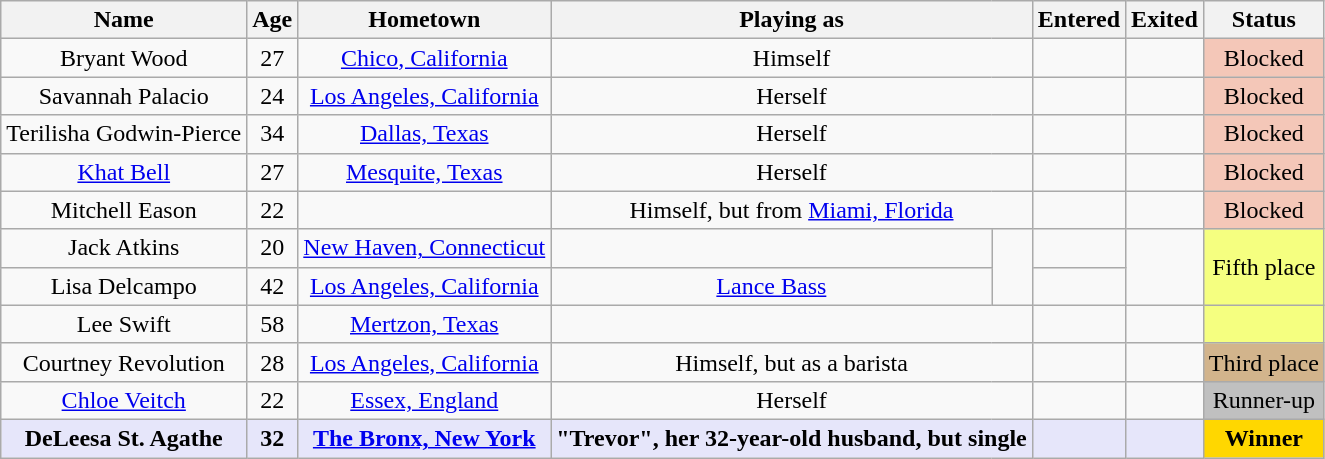<table class="wikitable" style="text-align:center;">
<tr>
<th>Name</th>
<th>Age</th>
<th>Hometown</th>
<th colspan="2">Playing as</th>
<th>Entered</th>
<th>Exited</th>
<th>Status</th>
</tr>
<tr>
<td>Bryant Wood</td>
<td>27</td>
<td><a href='#'>Chico, California</a></td>
<td colspan="2">Himself</td>
<td></td>
<td></td>
<td style="background:#f4c7b8;">Blocked</td>
</tr>
<tr>
<td>Savannah Palacio</td>
<td>24</td>
<td><a href='#'>Los Angeles, California</a></td>
<td colspan="2">Herself</td>
<td></td>
<td></td>
<td style="background:#f4c7b8;">Blocked</td>
</tr>
<tr>
<td nowrap>Terilisha Godwin-Pierce</td>
<td>34</td>
<td><a href='#'>Dallas, Texas</a></td>
<td colspan="2">Herself</td>
<td></td>
<td></td>
<td style="background:#f4c7b8;">Blocked</td>
</tr>
<tr>
<td><a href='#'>Khat Bell</a></td>
<td>27</td>
<td><a href='#'>Mesquite, Texas</a></td>
<td colspan="2">Herself</td>
<td></td>
<td></td>
<td style=background:#f4c7b8;">Blocked</td>
</tr>
<tr>
<td>Mitchell Eason</td>
<td>22</td>
<td></td>
<td colspan="2">Himself, but from <a href='#'>Miami, Florida</a></td>
<td></td>
<td></td>
<td style=background:#f4c7b8;">Blocked</td>
</tr>
<tr>
<td>Jack Atkins</td>
<td>20</td>
<td><a href='#'>New Haven, Connecticut</a></td>
<td></td>
<td rowspan="2"></td>
<td></td>
<td rowspan="2"></td>
<td rowspan="2" style="background:#F5FF80;">Fifth place</td>
</tr>
<tr>
<td>Lisa Delcampo</td>
<td>42</td>
<td><a href='#'>Los Angeles, California</a></td>
<td><a href='#'>Lance Bass</a></td>
<td></td>
</tr>
<tr>
<td>Lee Swift</td>
<td>58</td>
<td><a href='#'>Mertzon, Texas</a></td>
<td colspan="2"></td>
<td></td>
<td></td>
<td style="background:#F5FF80;"></td>
</tr>
<tr>
<td>Courtney Revolution</td>
<td>28</td>
<td><a href='#'>Los Angeles, California</a></td>
<td colspan="2">Himself, but as a barista</td>
<td></td>
<td></td>
<td style="background:tan;">Third place</td>
</tr>
<tr>
<td><a href='#'>Chloe Veitch</a></td>
<td>22</td>
<td><a href='#'>Essex, England</a></td>
<td colspan="2">Herself</td>
<td></td>
<td></td>
<td style="background:silver;">Runner-up</td>
</tr>
<tr style="background:lavender;">
<td><strong>DeLeesa St. Agathe</strong></td>
<td><strong>32</strong></td>
<td><strong><a href='#'>The Bronx, New York</a></strong></td>
<td colspan="2"><strong>"Trevor", her 32-year-old husband, but single </strong></td>
<td><strong></strong></td>
<td><strong></strong></td>
<td bgcolor=gold><strong>Winner</strong></td>
</tr>
</table>
